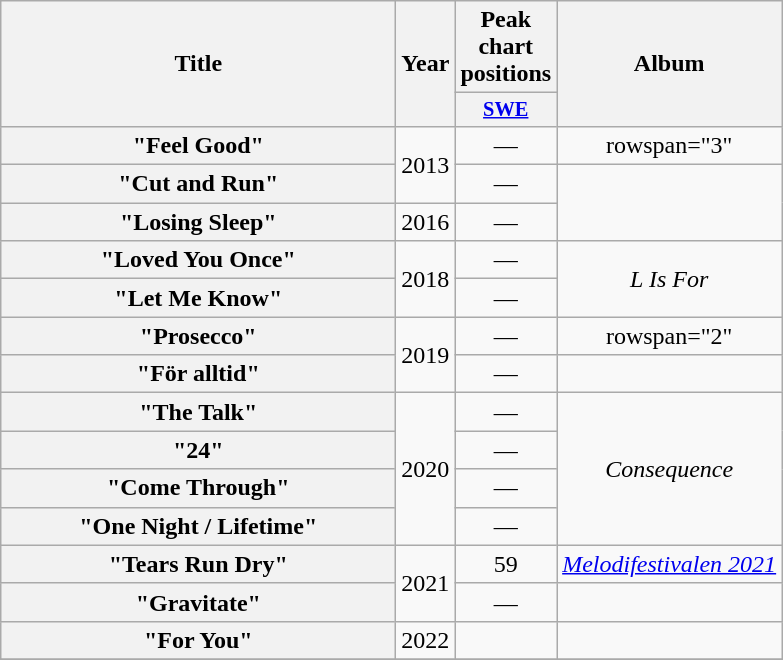<table class="wikitable plainrowheaders" style="text-align:center;">
<tr>
<th scope="col" rowspan="2" style="width:16em;">Title</th>
<th scope="col" rowspan="2" style="width:1em;">Year</th>
<th scope="col" colspan="1">Peak chart positions</th>
<th scope="col" rowspan="2">Album</th>
</tr>
<tr>
<th scope="col" style="width:3em;font-size:85%;"><a href='#'>SWE</a><br></th>
</tr>
<tr>
<th scope="row">"Feel Good"</th>
<td rowspan="2">2013</td>
<td>—</td>
<td>rowspan="3" </td>
</tr>
<tr>
<th scope="row">"Cut and Run"</th>
<td>—</td>
</tr>
<tr>
<th scope="row">"Losing Sleep"</th>
<td>2016</td>
<td>—</td>
</tr>
<tr>
<th scope="row">"Loved You Once"</th>
<td rowspan="2">2018</td>
<td>—</td>
<td rowspan="2"><em>L Is For</em></td>
</tr>
<tr>
<th scope="row">"Let Me Know"</th>
<td>—</td>
</tr>
<tr>
<th scope="row">"Prosecco"</th>
<td rowspan="2">2019</td>
<td>—</td>
<td>rowspan="2" </td>
</tr>
<tr>
<th scope="row">"För alltid"</th>
<td>—</td>
</tr>
<tr>
<th scope="row">"The Talk"</th>
<td rowspan="4">2020</td>
<td>—</td>
<td rowspan="4"><em>Consequence</em></td>
</tr>
<tr>
<th scope="row">"24"</th>
<td>—</td>
</tr>
<tr>
<th scope="row">"Come Through"</th>
<td>—</td>
</tr>
<tr>
<th scope="row">"One Night / Lifetime"</th>
<td>—</td>
</tr>
<tr>
<th scope="row">"Tears Run Dry"</th>
<td rowspan="2">2021</td>
<td>59<br></td>
<td><em><a href='#'>Melodifestivalen 2021</a></em></td>
</tr>
<tr>
<th scope="row">"Gravitate"</th>
<td>—</td>
<td></td>
</tr>
<tr>
<th scope="row">"For You"</th>
<td>2022</td>
<td></td>
<td></td>
</tr>
<tr>
</tr>
</table>
